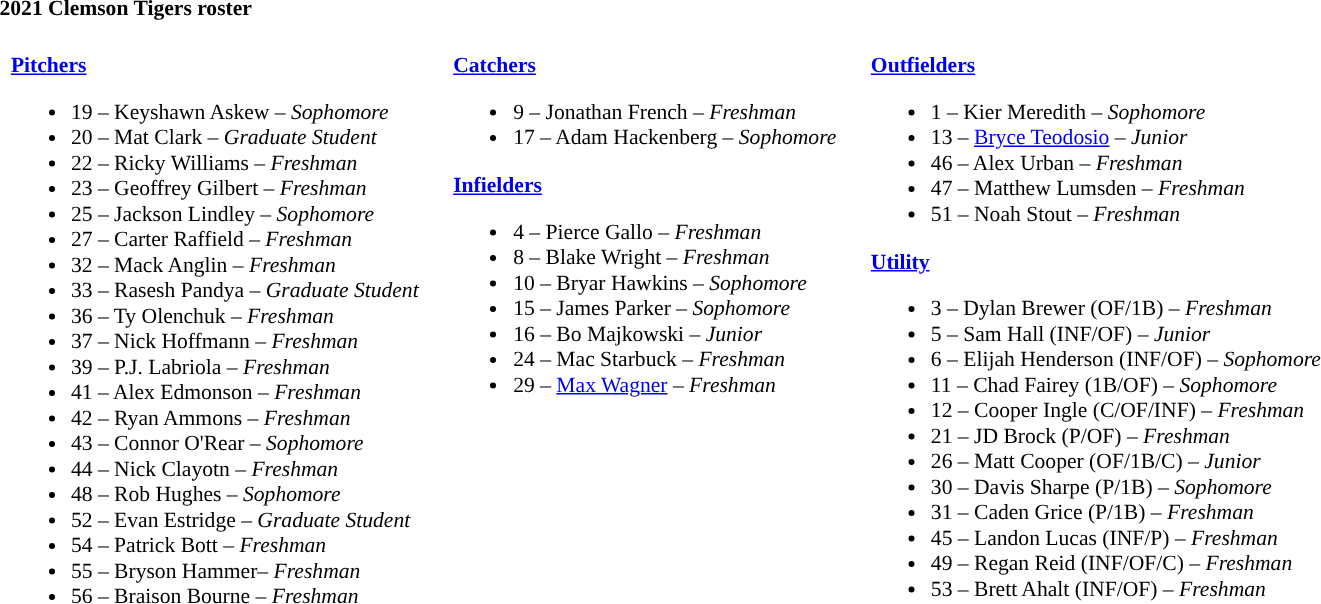<table class="toccolours" style="text-align: left; font-size:90%">
<tr>
<th colspan="9">2021 Clemson Tigers roster</th>
</tr>
<tr>
<td width="03"> </td>
<td valign="top"><br><strong><a href='#'>Pitchers</a></strong><ul><li>19 – Keyshawn Askew – <em> Sophomore</em></li><li>20 – Mat Clark – <em> Graduate Student</em></li><li>22 – Ricky Williams – <em>Freshman</em></li><li>23 – Geoffrey Gilbert – <em> Freshman</em></li><li>25 – Jackson Lindley – <em> Sophomore</em></li><li>27 – Carter Raffield – <em> Freshman</em></li><li>32 – Mack Anglin – <em> Freshman</em></li><li>33 – Rasesh Pandya – <em> Graduate Student</em></li><li>36 – Ty Olenchuk – <em>Freshman</em></li><li>37 – Nick Hoffmann – <em> Freshman</em></li><li>39 – P.J. Labriola – <em> Freshman</em></li><li>41 – Alex Edmonson – <em>Freshman</em></li><li>42 – Ryan Ammons – <em> Freshman</em></li><li>43 – Connor O'Rear – <em> Sophomore</em></li><li>44 – Nick Clayotn – <em> Freshman</em></li><li>48 – Rob Hughes – <em> Sophomore</em></li><li>52 – Evan Estridge – <em> Graduate Student</em></li><li>54 – Patrick Bott – <em>Freshman</em></li><li>55 – Bryson Hammer– <em>Freshman</em></li><li>56 – Braison Bourne – <em>Freshman</em></li></ul></td>
<td width="15"> </td>
<td valign="top"><br><strong><a href='#'>Catchers</a></strong><ul><li>9 – Jonathan French – <em> Freshman</em></li><li>17 – Adam Hackenberg – <em> Sophomore</em></li></ul><strong><a href='#'>Infielders</a></strong><ul><li>4 – Pierce Gallo – <em> Freshman</em></li><li>8 – Blake Wright – <em>Freshman</em></li><li>10 – Bryar Hawkins – <em> Sophomore</em></li><li>15 – James Parker – <em> Sophomore</em></li><li>16 – Bo Majkowski – <em> Junior</em></li><li>24 – Mac Starbuck – <em> Freshman</em></li><li>29 – <a href='#'>Max Wagner</a> – <em>Freshman</em></li></ul></td>
<td width="15"> </td>
<td valign="top"><br><strong><a href='#'>Outfielders</a></strong><ul><li>1 – Kier Meredith – <em> Sophomore</em></li><li>13 – <a href='#'>Bryce Teodosio</a> – <em> Junior</em></li><li>46 – Alex Urban – <em>Freshman</em></li><li>47 – Matthew Lumsden – <em> Freshman</em></li><li>51 – Noah Stout – <em>Freshman</em></li></ul><strong><a href='#'>Utility</a></strong><ul><li>3 – Dylan Brewer (OF/1B) – <em> Freshman</em></li><li>5 – Sam Hall (INF/OF) – <em> Junior</em></li><li>6 – Elijah Henderson (INF/OF) – <em> Sophomore</em></li><li>11 – Chad Fairey (1B/OF) – <em> Sophomore</em></li><li>12 – Cooper Ingle (C/OF/INF) – <em>Freshman</em></li><li>21 – JD Brock (P/OF) – <em> Freshman</em></li><li>26 – Matt Cooper (OF/1B/C) – <em> Junior</em></li><li>30 – Davis Sharpe (P/1B) – <em> Sophomore</em></li><li>31 – Caden Grice (P/1B) – <em>Freshman</em></li><li>45 – Landon Lucas (INF/P) – <em>Freshman</em></li><li>49 – Regan Reid (INF/OF/C) – <em> Freshman</em></li><li>53 – Brett Ahalt (INF/OF) – <em>Freshman</em></li></ul></td>
</tr>
</table>
